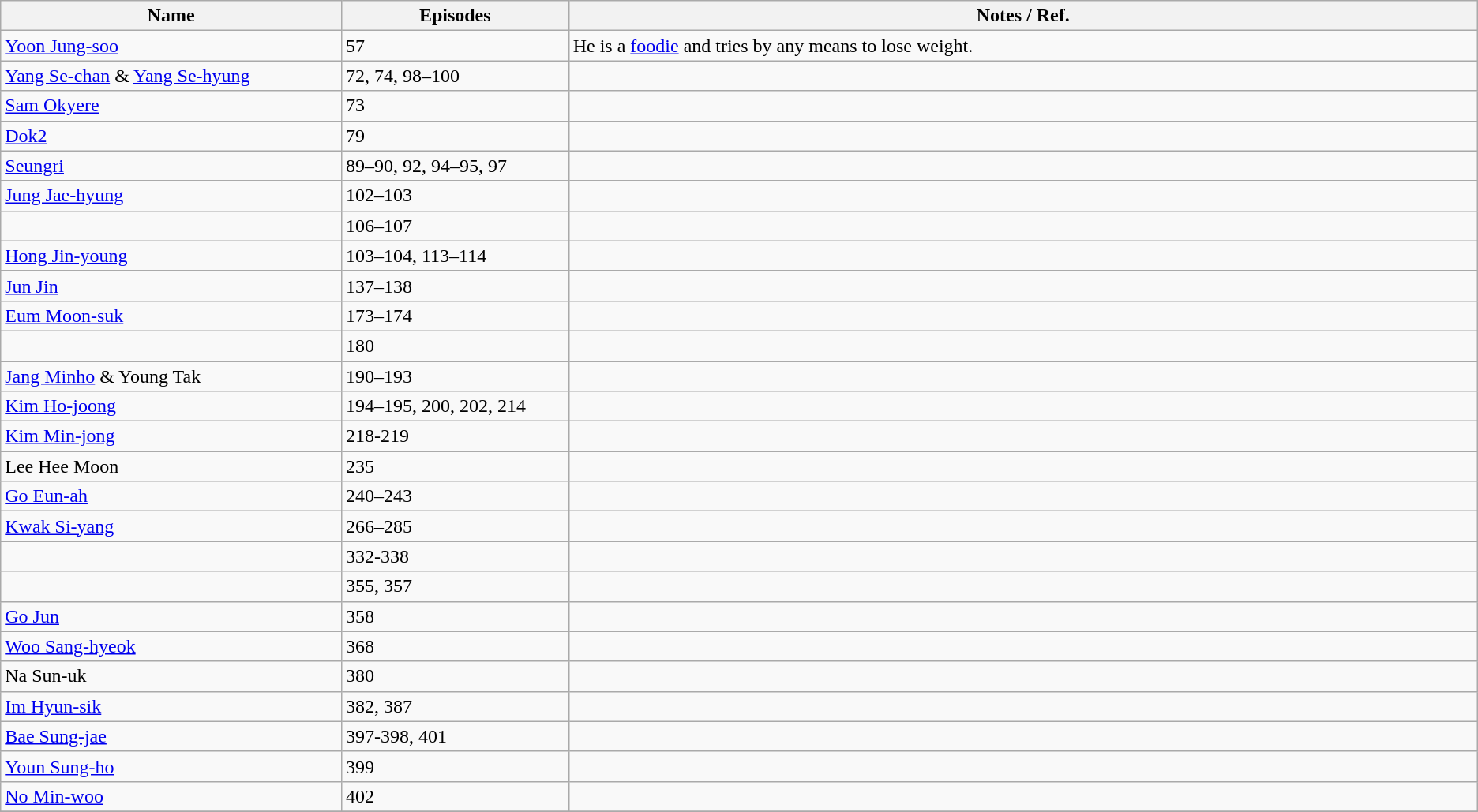<table class=wikitable>
<tr>
<th style="width:15%;text-align:center">Name</th>
<th style="width:10%;text-align:center">Episodes</th>
<th style="width:40%;text-align:center">Notes / Ref.</th>
</tr>
<tr>
<td><a href='#'>Yoon Jung-soo</a></td>
<td>57</td>
<td>He is a <a href='#'>foodie</a> and tries by any means to lose weight.</td>
</tr>
<tr>
<td><a href='#'>Yang Se-chan</a> & <a href='#'>Yang Se-hyung</a></td>
<td>72, 74, 98–100</td>
<td></td>
</tr>
<tr>
<td><a href='#'>Sam Okyere</a></td>
<td>73</td>
<td></td>
</tr>
<tr>
<td><a href='#'>Dok2</a></td>
<td>79</td>
<td></td>
</tr>
<tr>
<td><a href='#'>Seungri</a></td>
<td>89–90, 92, 94–95, 97</td>
<td></td>
</tr>
<tr>
<td><a href='#'>Jung Jae-hyung</a></td>
<td>102–103</td>
<td></td>
</tr>
<tr>
<td></td>
<td>106–107</td>
<td></td>
</tr>
<tr>
<td><a href='#'>Hong Jin-young</a></td>
<td>103–104, 113–114</td>
<td></td>
</tr>
<tr>
<td><a href='#'>Jun Jin</a></td>
<td>137–138</td>
<td></td>
</tr>
<tr>
<td><a href='#'>Eum Moon-suk</a></td>
<td>173–174</td>
<td></td>
</tr>
<tr>
<td></td>
<td>180</td>
<td></td>
</tr>
<tr>
<td><a href='#'>Jang Minho</a> & Young Tak</td>
<td>190–193</td>
<td></td>
</tr>
<tr>
<td><a href='#'>Kim Ho-joong</a></td>
<td>194–195, 200, 202, 214</td>
<td></td>
</tr>
<tr>
<td><a href='#'>Kim Min-jong</a></td>
<td>218-219</td>
<td></td>
</tr>
<tr>
<td>Lee Hee Moon</td>
<td>235</td>
<td></td>
</tr>
<tr>
<td><a href='#'>Go Eun-ah</a></td>
<td>240–243</td>
<td></td>
</tr>
<tr>
<td><a href='#'>Kwak Si-yang</a></td>
<td>266–285</td>
<td></td>
</tr>
<tr>
<td></td>
<td>332-338</td>
<td></td>
</tr>
<tr>
<td></td>
<td>355, 357</td>
<td></td>
</tr>
<tr>
<td><a href='#'>Go Jun</a></td>
<td>358</td>
<td></td>
</tr>
<tr>
<td><a href='#'>Woo Sang-hyeok</a></td>
<td>368</td>
<td></td>
</tr>
<tr>
<td>Na Sun-uk</td>
<td>380</td>
<td></td>
</tr>
<tr>
<td><a href='#'>Im Hyun-sik</a></td>
<td>382, 387</td>
<td></td>
</tr>
<tr>
<td><a href='#'>Bae Sung-jae</a></td>
<td>397-398, 401</td>
<td></td>
</tr>
<tr>
<td><a href='#'>Youn Sung-ho</a></td>
<td>399</td>
<td></td>
</tr>
<tr>
<td><a href='#'>No Min-woo</a></td>
<td>402</td>
<td></td>
</tr>
<tr>
</tr>
</table>
